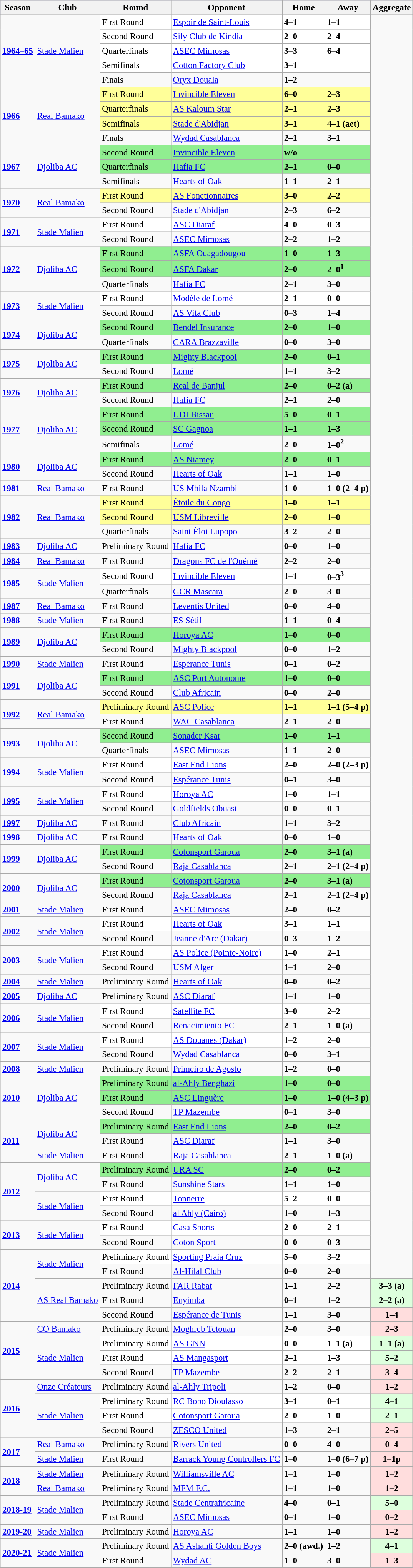<table class="wikitable" style="text-align: left; font-size:95%">
<tr bgcolor="#ccccff">
<th>Season</th>
<th>Club</th>
<th>Round</th>
<th>Opponent</th>
<th>Home</th>
<th>Away</th>
<th>Aggregate</th>
</tr>
<tr>
<td rowspan=5><strong><a href='#'>1964–65</a></strong></td>
<td rowspan=5><a href='#'>Stade Malien</a></td>
<td style="background-color:white">First Round</td>
<td style="background-color:white"> <a href='#'>Espoir de Saint-Louis</a></td>
<td style="background-color:white"><strong>4–1</strong></td>
<td style="background-color:white"><strong>1–1</strong></td>
</tr>
<tr>
<td style="background-color:white">Second Round</td>
<td style="background-color:white"> <a href='#'>Sily Club de Kindia</a></td>
<td style="background-color:white"><strong>2–0</strong></td>
<td style="background-color:white"><strong>2–4</strong></td>
</tr>
<tr>
<td style="background-color:white">Quarterfinals</td>
<td style="background-color:white"> <a href='#'>ASEC Mimosas</a></td>
<td style="background-color:white"><strong>3–3</strong></td>
<td style="background-color:white"><strong>6–4</strong></td>
</tr>
<tr>
<td style="background-color:white">Semifinals</td>
<td style="background-color:white"> <a href='#'>Cotton Factory Club</a></td>
<td colspan=2 style="background-color:white"><strong>3–1</strong></td>
</tr>
<tr>
<td>Finals</td>
<td> <a href='#'>Oryx Douala</a></td>
<td colspan=2><strong>1–2</strong></td>
</tr>
<tr>
<td rowspan=4><strong><a href='#'>1966</a></strong></td>
<td rowspan=4><a href='#'>Real Bamako</a></td>
<td style="background-color:#FFFF99">First Round</td>
<td style="background-color:#FFFF99"> <a href='#'>Invincible Eleven</a></td>
<td style="background-color:#FFFF99"><strong>6–0</strong></td>
<td style="background-color:#FFFF99"><strong>2–3</strong></td>
</tr>
<tr>
<td style="background-color:#FFFF99">Quarterfinals</td>
<td style="background-color:#FFFF99"> <a href='#'>AS Kaloum Star</a></td>
<td style="background-color:#FFFF99"><strong>2–1</strong></td>
<td style="background-color:#FFFF99"><strong>2–3</strong></td>
</tr>
<tr>
<td style="background-color:#FFFF99">Semifinals</td>
<td style="background-color:#FFFF99"> <a href='#'>Stade d'Abidjan</a></td>
<td style="background-color:#FFFF99"><strong>3–1</strong></td>
<td style="background-color:#FFFF99"><strong>4–1 (aet)</strong></td>
</tr>
<tr>
<td>Finals</td>
<td> <a href='#'>Wydad Casablanca</a></td>
<td><strong>2–1</strong></td>
<td><strong>3–1</strong></td>
</tr>
<tr>
<td rowspan=3><strong><a href='#'>1967</a></strong></td>
<td rowspan=3><a href='#'>Djoliba AC</a></td>
<td style="background-color:lightgreen">Second Round</td>
<td style="background-color:lightgreen"> <a href='#'>Invincible Eleven</a></td>
<td colspan=2 style="background-color:lightgreen"><strong>w/o</strong></td>
</tr>
<tr>
<td style="background-color:lightgreen">Quarterfinals</td>
<td style="background-color:lightgreen"> <a href='#'>Hafia FC</a></td>
<td style="background-color:lightgreen"><strong>2–1</strong></td>
<td style="background-color:lightgreen"><strong>0–0</strong></td>
</tr>
<tr>
<td>Semifinals</td>
<td> <a href='#'>Hearts of Oak</a></td>
<td><strong>1–1</strong></td>
<td><strong>2–1</strong></td>
</tr>
<tr>
<td rowspan=2><strong><a href='#'>1970</a></strong></td>
<td rowspan=2><a href='#'>Real Bamako</a></td>
<td style="background-color:#FFFF99">First Round</td>
<td style="background-color:#FFFF99"> <a href='#'>AS Fonctionnaires</a></td>
<td style="background-color:#FFFF99"><strong>3–0</strong></td>
<td style="background-color:#FFFF99"><strong>2–2</strong></td>
</tr>
<tr>
<td>Second Round</td>
<td> <a href='#'>Stade d'Abidjan</a></td>
<td><strong>2–3</strong></td>
<td><strong>6–2</strong></td>
</tr>
<tr>
<td rowspan=2><strong><a href='#'>1971</a></strong></td>
<td rowspan=2><a href='#'>Stade Malien</a></td>
<td style="background-color:white">First Round</td>
<td style="background-color:white"> <a href='#'>ASC Diaraf</a></td>
<td style="background-color:white"><strong>4–0</strong></td>
<td style="background-color:white"><strong>0–3</strong></td>
</tr>
<tr>
<td>Second Round</td>
<td> <a href='#'>ASEC Mimosas</a></td>
<td><strong>2–2</strong></td>
<td><strong>1–2</strong></td>
</tr>
<tr>
<td rowspan=3><strong><a href='#'>1972</a></strong></td>
<td rowspan=3><a href='#'>Djoliba AC</a></td>
<td style="background-color:lightgreen">First Round</td>
<td style="background-color:lightgreen"> <a href='#'>ASFA Ouagadougou</a></td>
<td style="background-color:lightgreen"><strong>1–0</strong></td>
<td style="background-color:lightgreen"><strong>1–3</strong></td>
</tr>
<tr>
<td style="background-color:lightgreen">Second Round</td>
<td style="background-color:lightgreen"> <a href='#'>ASFA Dakar</a></td>
<td style="background-color:lightgreen"><strong>2–0</strong></td>
<td style="background-color:lightgreen"><strong>2–0<sup>1</sup></strong></td>
</tr>
<tr>
<td>Quarterfinals</td>
<td> <a href='#'>Hafia FC</a></td>
<td><strong>2–1</strong></td>
<td><strong>3–0</strong></td>
</tr>
<tr>
<td rowspan=2><strong><a href='#'>1973</a></strong></td>
<td rowspan=2><a href='#'>Stade Malien</a></td>
<td style="background-color:white">First Round</td>
<td style="background-color:white"> <a href='#'>Modèle de Lomé</a></td>
<td style="background-color:white"><strong>2–1</strong></td>
<td style="background-color:white"><strong>0–0</strong></td>
</tr>
<tr>
<td>Second Round</td>
<td><a href='#'>AS Vita Club</a></td>
<td><strong>0–3</strong></td>
<td><strong>1–4</strong></td>
</tr>
<tr>
<td rowspan=2><strong><a href='#'>1974</a></strong></td>
<td rowspan=2><a href='#'>Djoliba AC</a></td>
<td style="background-color:lightgreen">Second Round</td>
<td style="background-color:lightgreen"> <a href='#'>Bendel Insurance</a></td>
<td style="background-color:lightgreen"><strong>2–0</strong></td>
<td style="background-color:lightgreen"><strong>1–0</strong></td>
</tr>
<tr>
<td>Quarterfinals</td>
<td><a href='#'>CARA Brazzaville</a></td>
<td><strong>0–0</strong></td>
<td><strong>3–0</strong></td>
</tr>
<tr>
<td rowspan=2><strong><a href='#'>1975</a></strong></td>
<td rowspan=2><a href='#'>Djoliba AC</a></td>
<td style="background-color:lightgreen">First Round</td>
<td style="background-color:lightgreen"> <a href='#'>Mighty Blackpool</a></td>
<td style="background-color:lightgreen"><strong>2–0</strong></td>
<td style="background-color:lightgreen"><strong>0–1</strong></td>
</tr>
<tr>
<td>Second Round</td>
<td> <a href='#'>Lomé</a></td>
<td><strong>1–1</strong></td>
<td><strong>3–2</strong></td>
</tr>
<tr>
<td rowspan=2><strong><a href='#'>1976</a></strong></td>
<td rowspan=2><a href='#'>Djoliba AC</a></td>
<td style="background-color:lightgreen">First Round</td>
<td style="background-color:lightgreen"> <a href='#'>Real de Banjul</a></td>
<td style="background-color:lightgreen"><strong>2–0</strong></td>
<td style="background-color:lightgreen"><strong>0–2 (a)</strong></td>
</tr>
<tr>
<td>Second Round</td>
<td> <a href='#'>Hafia FC</a></td>
<td><strong>2–1</strong></td>
<td><strong>2–0</strong></td>
</tr>
<tr>
<td rowspan=3><strong><a href='#'>1977</a></strong></td>
<td rowspan=3><a href='#'>Djoliba AC</a></td>
<td style="background-color:lightgreen">First Round</td>
<td style="background-color:lightgreen"> <a href='#'>UDI Bissau</a></td>
<td style="background-color:lightgreen"><strong>5–0</strong></td>
<td style="background-color:lightgreen"><strong>0–1</strong></td>
</tr>
<tr>
<td style="background-color:lightgreen">Second Round</td>
<td style="background-color:lightgreen"> <a href='#'>SC Gagnoa</a></td>
<td style="background-color:lightgreen"><strong>1–1</strong></td>
<td style="background-color:lightgreen"><strong>1–3</strong></td>
</tr>
<tr>
<td>Semifinals</td>
<td> <a href='#'>Lomé</a></td>
<td><strong>2–0</strong></td>
<td><strong>1–0<sup>2</sup></strong></td>
</tr>
<tr>
<td rowspan=2><strong><a href='#'>1980</a></strong></td>
<td rowspan=2><a href='#'>Djoliba AC</a></td>
<td style="background-color:lightgreen">First Round</td>
<td style="background-color:lightgreen"> <a href='#'>AS Niamey</a></td>
<td style="background-color:lightgreen"><strong>2–0</strong></td>
<td style="background-color:lightgreen"><strong>0–1</strong></td>
</tr>
<tr>
<td>Second Round</td>
<td> <a href='#'>Hearts of Oak</a></td>
<td><strong>1–1</strong></td>
<td><strong>1–0</strong></td>
</tr>
<tr>
<td><strong><a href='#'>1981</a></strong></td>
<td><a href='#'>Real Bamako</a></td>
<td>First Round</td>
<td> <a href='#'>US Mbila Nzambi</a></td>
<td><strong>1–0</strong></td>
<td><strong>1–0 (2–4 p)</strong></td>
</tr>
<tr>
<td rowspan=3><strong><a href='#'>1982</a></strong></td>
<td rowspan=3><a href='#'>Real Bamako</a></td>
<td style="background-color:#FFFF99">First Round</td>
<td style="background-color:#FFFF99"><a href='#'>Étoile du Congo</a></td>
<td style="background-color:#FFFF99"><strong>1–0</strong></td>
<td style="background-color:#FFFF99"><strong>1–1</strong></td>
</tr>
<tr>
<td style="background-color:#FFFF99">Second Round</td>
<td style="background-color:#FFFF99"> <a href='#'>USM Libreville</a></td>
<td style="background-color:#FFFF99"><strong>2–0</strong></td>
<td style="background-color:#FFFF99"><strong>1–0</strong></td>
</tr>
<tr>
<td>Quarterfinals</td>
<td><a href='#'>Saint Éloi Lupopo</a></td>
<td><strong>3–2</strong></td>
<td><strong>2–0</strong></td>
</tr>
<tr>
<td><strong><a href='#'>1983</a></strong></td>
<td><a href='#'>Djoliba AC</a></td>
<td>Preliminary Round</td>
<td> <a href='#'>Hafia FC</a></td>
<td><strong>0–0</strong></td>
<td><strong>1–0</strong></td>
</tr>
<tr>
<td><strong><a href='#'>1984</a></strong></td>
<td><a href='#'>Real Bamako</a></td>
<td>First Round</td>
<td><a href='#'>Dragons FC de l'Ouémé</a></td>
<td><strong>2–2</strong></td>
<td><strong>2–0</strong></td>
</tr>
<tr>
<td rowspan=2><strong><a href='#'>1985</a></strong></td>
<td rowspan=2><a href='#'>Stade Malien</a></td>
<td style="background-color:white">Second Round</td>
<td style="background-color:white"> <a href='#'>Invincible Eleven</a></td>
<td style="background-color:white"><strong>1–1</strong></td>
<td style="background-color:white"><strong>0–3<sup>3</sup></strong></td>
</tr>
<tr>
<td>Quarterfinals</td>
<td> <a href='#'>GCR Mascara</a></td>
<td><strong>2–0</strong></td>
<td><strong>3–0</strong></td>
</tr>
<tr>
<td><strong><a href='#'>1987</a></strong></td>
<td><a href='#'>Real Bamako</a></td>
<td>First Round</td>
<td> <a href='#'>Leventis United</a></td>
<td><strong>0–0</strong></td>
<td><strong>4–0</strong></td>
</tr>
<tr>
<td><strong><a href='#'>1988</a></strong></td>
<td><a href='#'>Stade Malien</a></td>
<td>First Round</td>
<td> <a href='#'>ES Sétif</a></td>
<td><strong>1–1</strong></td>
<td><strong>0–4</strong></td>
</tr>
<tr>
<td rowspan=2><strong><a href='#'>1989</a></strong></td>
<td rowspan=2><a href='#'>Djoliba AC</a></td>
<td style="background-color:lightgreen">First Round</td>
<td style="background-color:lightgreen"> <a href='#'>Horoya AC</a></td>
<td style="background-color:lightgreen"><strong>1–0</strong></td>
<td style="background-color:lightgreen"><strong>0–0</strong></td>
</tr>
<tr>
<td>Second Round</td>
<td> <a href='#'>Mighty Blackpool</a></td>
<td><strong>0–0</strong></td>
<td><strong>1–2</strong></td>
</tr>
<tr>
<td><strong><a href='#'>1990</a></strong></td>
<td><a href='#'>Stade Malien</a></td>
<td>First Round</td>
<td> <a href='#'>Espérance Tunis</a></td>
<td><strong>0–1</strong></td>
<td><strong>0–2</strong></td>
</tr>
<tr>
<td rowspan=2><strong><a href='#'>1991</a></strong></td>
<td rowspan=2><a href='#'>Djoliba AC</a></td>
<td style="background-color:lightgreen">First Round</td>
<td style="background-color:lightgreen"> <a href='#'>ASC Port Autonome</a></td>
<td style="background-color:lightgreen"><strong>1–0</strong></td>
<td style="background-color:lightgreen"><strong>0–0</strong></td>
</tr>
<tr>
<td>Second Round</td>
<td> <a href='#'>Club Africain</a></td>
<td><strong>0–0</strong></td>
<td><strong>2–0</strong></td>
</tr>
<tr>
<td rowspan=2><strong><a href='#'>1992</a></strong></td>
<td rowspan=2><a href='#'>Real Bamako</a></td>
<td style="background-color:#FFFF99">Preliminary Round</td>
<td style="background-color:#FFFF99"> <a href='#'>ASC Police</a></td>
<td style="background-color:#FFFF99"><strong>1–1</strong></td>
<td style="background-color:#FFFF99"><strong>1–1 (5–4 p)</strong></td>
</tr>
<tr>
<td>First Round</td>
<td> <a href='#'>WAC Casablanca</a></td>
<td><strong>2–1</strong></td>
<td><strong>2–0</strong></td>
</tr>
<tr>
<td rowspan=2><strong><a href='#'>1993</a></strong></td>
<td rowspan=2><a href='#'>Djoliba AC</a></td>
<td style="background-color:lightgreen">Second Round</td>
<td style="background-color:lightgreen"> <a href='#'>Sonader Ksar</a></td>
<td style="background-color:lightgreen"><strong>1–0</strong></td>
<td style="background-color:lightgreen"><strong>1–1</strong></td>
</tr>
<tr>
<td>Quarterfinals</td>
<td> <a href='#'>ASEC Mimosas</a></td>
<td><strong>1–1</strong></td>
<td><strong>2–0</strong></td>
</tr>
<tr>
<td rowspan=2><strong><a href='#'>1994</a></strong></td>
<td rowspan=2><a href='#'>Stade Malien</a></td>
<td style="background-color:white">First Round</td>
<td style="background-color:white"> <a href='#'>East End Lions</a></td>
<td style="background-color:white"><strong>2–0</strong></td>
<td style="background-color:white"><strong>2–0 (2–3 p)</strong></td>
</tr>
<tr>
<td>Second Round</td>
<td> <a href='#'>Espérance Tunis</a></td>
<td><strong>0–1</strong></td>
<td><strong>3–0</strong></td>
</tr>
<tr>
<td rowspan=2><strong><a href='#'>1995</a></strong></td>
<td rowspan=2><a href='#'>Stade Malien</a></td>
<td style="background-color:white">First Round</td>
<td style="background-color:white"> <a href='#'>Horoya AC</a></td>
<td style="background-color:white"><strong>1–0</strong></td>
<td style="background-color:white"><strong>1–1</strong></td>
</tr>
<tr>
<td>Second Round</td>
<td> <a href='#'>Goldfields Obuasi</a></td>
<td><strong>0–0</strong></td>
<td><strong>0–1</strong></td>
</tr>
<tr>
<td><strong><a href='#'>1997</a></strong></td>
<td><a href='#'>Djoliba AC</a></td>
<td>First Round</td>
<td> <a href='#'>Club Africain</a></td>
<td><strong>1–1</strong></td>
<td><strong>3–2</strong></td>
</tr>
<tr>
<td><strong><a href='#'>1998</a></strong></td>
<td><a href='#'>Djoliba AC</a></td>
<td>First Round</td>
<td> <a href='#'>Hearts of Oak</a></td>
<td><strong>0–0</strong></td>
<td><strong>1–0</strong></td>
</tr>
<tr>
<td rowspan=2><strong><a href='#'>1999</a></strong></td>
<td rowspan=2><a href='#'>Djoliba AC</a></td>
<td style="background-color:lightgreen">First Round</td>
<td style="background-color:lightgreen"> <a href='#'>Cotonsport Garoua</a></td>
<td style="background-color:lightgreen"><strong>2–0</strong></td>
<td style="background-color:lightgreen"><strong>3–1 (a)</strong></td>
</tr>
<tr>
<td>Second Round</td>
<td> <a href='#'>Raja Casablanca</a></td>
<td><strong>2–1</strong></td>
<td><strong>2–1 (2–4 p)</strong></td>
</tr>
<tr>
<td rowspan=2><strong><a href='#'>2000</a></strong></td>
<td rowspan=2><a href='#'>Djoliba AC</a></td>
<td style="background-color:lightgreen">First Round</td>
<td style="background-color:lightgreen"> <a href='#'>Cotonsport Garoua</a></td>
<td style="background-color:lightgreen"><strong>2–0</strong></td>
<td style="background-color:lightgreen"><strong>3–1 (a)</strong></td>
</tr>
<tr>
<td>Second Round</td>
<td> <a href='#'>Raja Casablanca</a></td>
<td><strong>2–1</strong></td>
<td><strong>2–1 (2–4 p)</strong></td>
</tr>
<tr>
<td><strong><a href='#'>2001</a></strong></td>
<td><a href='#'>Stade Malien</a></td>
<td>First Round</td>
<td> <a href='#'>ASEC Mimosas</a></td>
<td><strong>2–0</strong></td>
<td><strong>0–2</strong></td>
</tr>
<tr>
<td rowspan=2><strong><a href='#'>2002</a></strong></td>
<td rowspan=2><a href='#'>Stade Malien</a></td>
<td style="background-color:white">First Round</td>
<td style="background-color:white"> <a href='#'>Hearts of Oak</a></td>
<td style="background-color:white"><strong>3–1</strong></td>
<td style="background-color:white"><strong>1–1</strong></td>
</tr>
<tr>
<td>Second Round</td>
<td> <a href='#'>Jeanne d'Arc (Dakar)</a></td>
<td><strong>0–3</strong></td>
<td><strong>1–2</strong></td>
</tr>
<tr>
<td rowspan=2><strong><a href='#'>2003</a></strong></td>
<td rowspan=2><a href='#'>Stade Malien</a></td>
<td style="background-color:white">First Round</td>
<td style="background-color:white"> <a href='#'>AS Police (Pointe-Noire)</a></td>
<td style="background-color:white"><strong>1–0</strong></td>
<td style="background-color:white"><strong>2–1</strong></td>
</tr>
<tr>
<td>Second Round</td>
<td> <a href='#'>USM Alger</a></td>
<td><strong>1–1</strong></td>
<td><strong>2–0</strong></td>
</tr>
<tr>
<td><strong><a href='#'>2004</a></strong></td>
<td><a href='#'>Stade Malien</a></td>
<td>Preliminary Round</td>
<td> <a href='#'>Hearts of Oak</a></td>
<td><strong>0–0</strong></td>
<td><strong>0–2</strong></td>
</tr>
<tr>
<td><strong><a href='#'>2005</a></strong></td>
<td><a href='#'>Djoliba AC</a></td>
<td>Preliminary Round</td>
<td> <a href='#'>ASC Diaraf</a></td>
<td><strong>1–1</strong></td>
<td><strong>1–0</strong></td>
</tr>
<tr>
<td rowspan=2><strong><a href='#'>2006</a></strong></td>
<td rowspan=2><a href='#'>Stade Malien</a></td>
<td style="background-color:white">First Round</td>
<td style="background-color:white"> <a href='#'>Satellite FC</a></td>
<td style="background-color:white"><strong>3–0</strong></td>
<td style="background-color:white"><strong>2–2</strong></td>
</tr>
<tr>
<td>Second Round</td>
<td> <a href='#'>Renacimiento FC</a></td>
<td><strong>2–1</strong></td>
<td><strong>1–0 (a)</strong></td>
</tr>
<tr>
<td rowspan=2><strong><a href='#'>2007</a></strong></td>
<td rowspan=2><a href='#'>Stade Malien</a></td>
<td style="background-color:white">First Round</td>
<td style="background-color:white"> <a href='#'>AS Douanes (Dakar)</a></td>
<td style="background-color:white"><strong>1–2</strong></td>
<td style="background-color:white"><strong>2–0</strong></td>
</tr>
<tr>
<td>Second Round</td>
<td> <a href='#'>Wydad Casablanca</a></td>
<td><strong>0–0</strong></td>
<td><strong>3–1</strong></td>
</tr>
<tr>
<td><strong><a href='#'>2008</a></strong></td>
<td><a href='#'>Stade Malien</a></td>
<td>Preliminary Round</td>
<td> <a href='#'>Primeiro de Agosto</a></td>
<td><strong>1–2</strong></td>
<td><strong>0–0</strong></td>
</tr>
<tr>
<td rowspan=3><strong><a href='#'>2010</a></strong></td>
<td rowspan=3><a href='#'>Djoliba AC</a></td>
<td style="background-color:lightgreen">Preliminary Round</td>
<td style="background-color:lightgreen"><a href='#'>al-Ahly Benghazi</a></td>
<td style="background-color:lightgreen"><strong>1–0</strong></td>
<td style="background-color:lightgreen"><strong>0–0</strong></td>
</tr>
<tr>
<td style="background-color:lightgreen">First Round</td>
<td style="background-color:lightgreen"> <a href='#'>ASC Linguère</a></td>
<td style="background-color:lightgreen"><strong>1–0</strong></td>
<td style="background-color:lightgreen"><strong>1–0 (4–3 p)</strong></td>
</tr>
<tr>
<td>Second Round</td>
<td> <a href='#'>TP Mazembe</a></td>
<td><strong>0–1</strong></td>
<td><strong>3–0</strong></td>
</tr>
<tr>
<td rowspan=3><strong><a href='#'>2011</a></strong></td>
<td rowspan=2><a href='#'>Djoliba AC</a></td>
<td style="background-color:lightgreen">Preliminary Round</td>
<td style="background-color:lightgreen"> <a href='#'>East End Lions</a></td>
<td style="background-color:lightgreen"><strong>2–0</strong></td>
<td style="background-color:lightgreen"><strong>0–2</strong></td>
</tr>
<tr>
<td>First Round</td>
<td> <a href='#'>ASC Diaraf</a></td>
<td><strong>1–1</strong></td>
<td><strong>3–0</strong></td>
</tr>
<tr>
<td><a href='#'>Stade Malien</a></td>
<td>First Round</td>
<td> <a href='#'>Raja Casablanca</a></td>
<td><strong>2–1</strong></td>
<td><strong>1–0 (a)</strong></td>
</tr>
<tr>
<td rowspan=4><strong><a href='#'>2012</a></strong></td>
<td rowspan=2><a href='#'>Djoliba AC</a></td>
<td style="background-color:lightgreen">Preliminary Round</td>
<td style="background-color:lightgreen"> <a href='#'>URA SC</a></td>
<td style="background-color:lightgreen"><strong>2–0</strong></td>
<td style="background-color:lightgreen"><strong>0–2</strong></td>
</tr>
<tr>
<td>First Round</td>
<td> <a href='#'>Sunshine Stars</a></td>
<td><strong>1–1</strong></td>
<td><strong>1–0</strong></td>
</tr>
<tr>
<td rowspan=2><a href='#'>Stade Malien</a></td>
<td style="background-color:white">First Round</td>
<td style="background-color:white"> <a href='#'>Tonnerre</a></td>
<td style="background-color:white"><strong>5–2</strong></td>
<td style="background-color:white"><strong>0–0</strong></td>
</tr>
<tr>
<td>Second Round</td>
<td> <a href='#'>al Ahly (Cairo)</a></td>
<td><strong>1–0</strong></td>
<td><strong>1–3</strong></td>
</tr>
<tr>
<td rowspan=2><strong><a href='#'>2013</a></strong></td>
<td rowspan=2><a href='#'>Stade Malien</a></td>
<td style="background-color:white">First Round</td>
<td style="background-color:white"> <a href='#'>Casa Sports</a></td>
<td style="background-color:white"><strong>2–0</strong></td>
<td style="background-color:white"><strong>2–1</strong></td>
</tr>
<tr>
<td>Second Round</td>
<td> <a href='#'>Coton Sport</a></td>
<td><strong>0–0</strong></td>
<td><strong>0–3</strong></td>
</tr>
<tr>
<td rowspan=5><strong><a href='#'>2014</a></strong></td>
<td rowspan=2><a href='#'>Stade Malien</a></td>
<td style="background-color:white">Preliminary Round</td>
<td style="background-color:white"> <a href='#'>Sporting Praia Cruz</a></td>
<td style="background-color:white"><strong>5–0</strong></td>
<td style="background-color:white"><strong>3–2</strong></td>
</tr>
<tr>
<td>First Round</td>
<td> <a href='#'>Al-Hilal Club</a></td>
<td><strong>0–0</strong></td>
<td><strong>2–0</strong></td>
</tr>
<tr>
<td rowspan=3><a href='#'>AS Real Bamako</a></td>
<td>Preliminary Round</td>
<td> <a href='#'>FAR Rabat</a></td>
<td><strong>1–1</strong></td>
<td><strong>2–2</strong></td>
<td style="background:#dfd; text-align:center"><strong>3–3 (a)</strong></td>
</tr>
<tr>
<td>First Round</td>
<td> <a href='#'>Enyimba</a></td>
<td><strong>0–1</strong></td>
<td><strong>1–2</strong></td>
<td style="background:#dfd; text-align:center"><strong>2–2 (a)</strong></td>
</tr>
<tr>
<td>Second Round</td>
<td> <a href='#'>Espérance de Tunis</a></td>
<td><strong>1–1</strong></td>
<td><strong>3–0</strong></td>
<td style="background:#fdd; text-align:center"><strong>1–4</strong></td>
</tr>
<tr>
<td rowspan=4><strong><a href='#'>2015</a></strong></td>
<td><a href='#'>CO Bamako</a></td>
<td>Preliminary Round</td>
<td> <a href='#'>Moghreb Tetouan</a></td>
<td><strong>2–0</strong></td>
<td><strong>3–0</strong></td>
<td style="background:#fdd; text-align:center"><strong>2–3</strong></td>
</tr>
<tr>
<td rowspan=3><a href='#'>Stade Malien</a></td>
<td style="background-color:white">Preliminary Round</td>
<td style="background-color:white"> <a href='#'>AS GNN</a></td>
<td style="background-color:white"><strong>0–0</strong></td>
<td style="background-color:white"><strong>1–1 (a)</strong></td>
<td style="background:#dfd; text-align:center"><strong>1–1 (a)</strong></td>
</tr>
<tr>
<td style="background-color:white">First Round</td>
<td style="background-color:white"> <a href='#'>AS Mangasport</a></td>
<td style="background-color:white"><strong>2–1</strong></td>
<td style="background-color:white"><strong>1–3</strong></td>
<td style="background:#dfd; text-align:center"><strong>5–2</strong></td>
</tr>
<tr>
<td>Second Round</td>
<td> <a href='#'>TP Mazembe</a></td>
<td><strong>2–2</strong></td>
<td><strong>2–1</strong></td>
<td style="background:#fdd; text-align:center"><strong>3–4</strong></td>
</tr>
<tr>
<td rowspan=4><strong><a href='#'>2016</a></strong></td>
<td><a href='#'>Onze Créateurs</a></td>
<td>Preliminary Round</td>
<td> <a href='#'>al-Ahly Tripoli</a></td>
<td><strong>1–2</strong></td>
<td><strong>0–0</strong></td>
<td style="background:#fdd; text-align:center"><strong>1–2</strong></td>
</tr>
<tr>
<td rowspan=3><a href='#'>Stade Malien</a></td>
<td style="background-color:white">Preliminary Round</td>
<td style="background-color:white"> <a href='#'>RC Bobo Dioulasso</a></td>
<td style="background-color:white"><strong>3–1</strong></td>
<td style="background-color:white"><strong>0–1</strong></td>
<td style="background:#dfd; text-align:center"><strong>4–1</strong></td>
</tr>
<tr>
<td style="background-color:white">First Round</td>
<td style="background-color:white"> <a href='#'>Cotonsport Garoua</a></td>
<td style="background-color:white"><strong>2–0</strong></td>
<td style="background-color:white"><strong>1–0</strong></td>
<td style="background:#dfd; text-align:center"><strong>2–1</strong></td>
</tr>
<tr>
<td>Second Round</td>
<td> <a href='#'>ZESCO United</a></td>
<td><strong>1–3</strong></td>
<td><strong>2–1</strong></td>
<td style="background:#fdd; text-align:center"><strong>2–5</strong></td>
</tr>
<tr>
<td rowspan=2><strong><a href='#'>2017</a></strong></td>
<td><a href='#'>Real Bamako</a></td>
<td>Preliminary Round</td>
<td> <a href='#'>Rivers United</a></td>
<td><strong>0–0</strong></td>
<td><strong>4–0</strong></td>
<td style="background:#fdd; text-align:center"><strong>0–4</strong></td>
</tr>
<tr>
<td><a href='#'>Stade Malien</a></td>
<td>First Round</td>
<td> <a href='#'>Barrack Young Controllers FC</a></td>
<td><strong>1–0</strong></td>
<td><strong>1–0 (6–7 p)</strong></td>
<td style="background:#fdd; text-align:center"><strong>1–1p</strong></td>
</tr>
<tr>
<td rowspan=2><strong><a href='#'>2018</a></strong></td>
<td><a href='#'>Stade Malien</a></td>
<td>Preliminary Round</td>
<td> <a href='#'>Williamsville AC</a></td>
<td><strong>1–1</strong></td>
<td><strong>1–0</strong></td>
<td style="background:#fdd; text-align:center"><strong>1–2</strong></td>
</tr>
<tr>
<td><a href='#'>Real Bamako</a></td>
<td>Preliminary Round</td>
<td> <a href='#'>MFM F.C.</a></td>
<td><strong>1–1</strong></td>
<td><strong>1–0</strong></td>
<td style="background:#fdd; text-align:center"><strong>1–2</strong></td>
</tr>
<tr>
<td rowspan=2><strong><a href='#'>2018-19</a></strong></td>
<td rowspan=2><a href='#'>Stade Malien</a></td>
<td>Preliminary Round</td>
<td> <a href='#'>Stade Centrafricaine</a></td>
<td><strong>4–0</strong></td>
<td><strong>0–1</strong></td>
<td style="background:#dfd; text-align:center"><strong>5–0</strong></td>
</tr>
<tr>
<td>First Round</td>
<td> <a href='#'>ASEC Mimosas</a></td>
<td><strong>0–1</strong></td>
<td><strong>1–0</strong></td>
<td style="background:#fdd; text-align:center"><strong>0–2</strong></td>
</tr>
<tr>
<td><strong><a href='#'>2019-20</a></strong></td>
<td><a href='#'>Stade Malien</a></td>
<td>Preliminary Round</td>
<td> <a href='#'>Horoya AC</a></td>
<td><strong>1–1</strong></td>
<td><strong>1–0</strong></td>
<td style="background:#fdd; text-align:center"><strong>1–2</strong></td>
</tr>
<tr>
<td rowspan=2><strong><a href='#'>2020-21</a></strong></td>
<td rowspan=2><a href='#'>Stade Malien</a></td>
<td>Preliminary Round</td>
<td> <a href='#'>AS Ashanti Golden Boys</a></td>
<td><strong>2–0 (awd.)</strong></td>
<td><strong>1–2</strong></td>
<td style="background:#dfd; text-align:center"><strong>4–1</strong></td>
</tr>
<tr>
<td>First Round</td>
<td> <a href='#'>Wydad AC</a></td>
<td><strong>1–0</strong></td>
<td><strong>3–0</strong></td>
<td style="background:#fdd; text-align:center"><strong>1–3</strong></td>
</tr>
<tr>
</tr>
</table>
